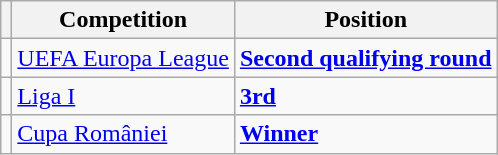<table class="wikitable">
<tr>
<th></th>
<th>Competition</th>
<th>Position</th>
</tr>
<tr>
<td></td>
<td><a href='#'>UEFA Europa League</a></td>
<td><strong><a href='#'>Second qualifying round</a></strong></td>
</tr>
<tr>
<td></td>
<td><a href='#'>Liga I</a></td>
<td><strong><a href='#'>3rd</a></strong></td>
</tr>
<tr>
<td></td>
<td><a href='#'>Cupa României</a></td>
<td><strong><a href='#'>Winner</a></strong></td>
</tr>
</table>
